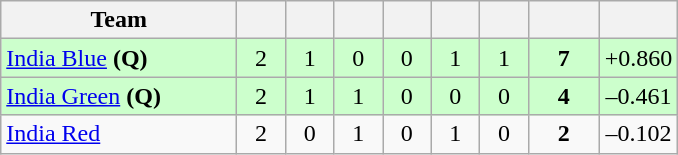<table class="wikitable" style="text-align:center">
<tr>
<th width="150">Team</th>
<th width="25"></th>
<th width="25"></th>
<th width="25"></th>
<th width="25"></th>
<th width="25"></th>
<th width="25"></th>
<th width="40"></th>
<th width="40"></th>
</tr>
<tr style="background:#cfc;">
<td style="text-align:left"><a href='#'>India Blue</a>  <strong>(Q)</strong></td>
<td>2</td>
<td>1</td>
<td>0</td>
<td>0</td>
<td>1</td>
<td>1</td>
<td><strong>7</strong></td>
<td>+0.860</td>
</tr>
<tr style="background:#cfc;">
<td style="text-align:left"><a href='#'>India Green</a>  <strong>(Q)</strong></td>
<td>2</td>
<td>1</td>
<td>1</td>
<td>0</td>
<td>0</td>
<td>0</td>
<td><strong>4</strong></td>
<td>–0.461</td>
</tr>
<tr>
<td style="text-align:left"><a href='#'>India Red</a></td>
<td>2</td>
<td>0</td>
<td>1</td>
<td>0</td>
<td>1</td>
<td>0</td>
<td><strong>2</strong></td>
<td>–0.102</td>
</tr>
</table>
